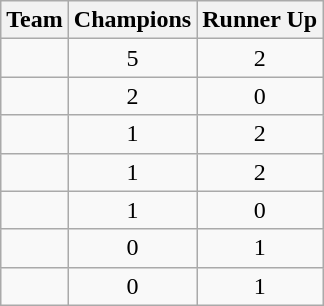<table class="wikitable">
<tr>
<th>Team</th>
<th>Champions</th>
<th>Runner Up</th>
</tr>
<tr align="center">
<td align="left"></td>
<td>5</td>
<td>2</td>
</tr>
<tr align="center">
<td align="left"></td>
<td>2</td>
<td>0</td>
</tr>
<tr align="center">
<td align="left"></td>
<td>1</td>
<td>2</td>
</tr>
<tr align="center">
<td align="left"></td>
<td>1</td>
<td>2</td>
</tr>
<tr align="center">
<td align="left"></td>
<td>1</td>
<td>0</td>
</tr>
<tr align="center">
<td align="left"></td>
<td>0</td>
<td>1</td>
</tr>
<tr align="center">
<td align="left"></td>
<td>0</td>
<td>1</td>
</tr>
</table>
